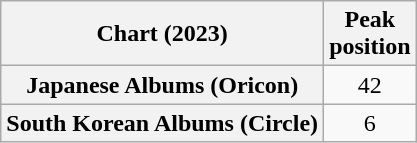<table class="wikitable sortable plainrowheaders" style="text-align:center">
<tr>
<th scope="col">Chart (2023)</th>
<th scope="col">Peak<br>position</th>
</tr>
<tr>
<th scope="row">Japanese Albums (Oricon)</th>
<td>42</td>
</tr>
<tr>
<th scope="row">South Korean Albums (Circle)</th>
<td>6</td>
</tr>
</table>
